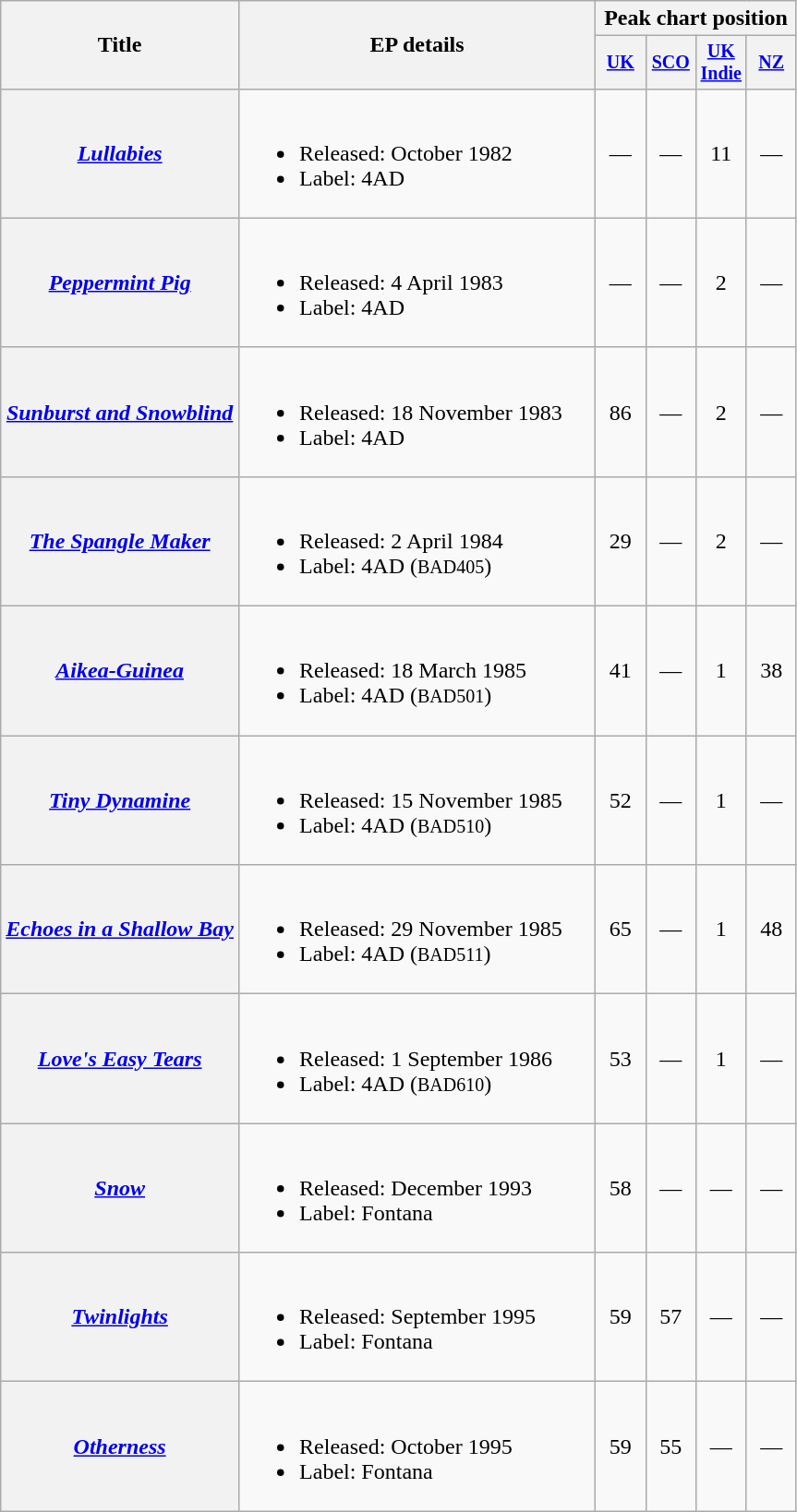<table class="wikitable plainrowheaders" style="text-align:center;">
<tr>
<th rowspan="2">Title</th>
<th rowspan="2" width="250">EP details</th>
<th colspan="4">Peak chart position</th>
</tr>
<tr style="font-size:smaller;">
<th width="30"><a href='#'>UK</a><br></th>
<th width="30"><a href='#'>SCO</a><br></th>
<th width="30"><a href='#'>UK Indie</a><br></th>
<th width="30"><a href='#'>NZ</a><br></th>
</tr>
<tr>
<th scope="row"><em><a href='#'>Lullabies</a></em></th>
<td align="left"><br><ul><li>Released: October 1982</li><li>Label: 4AD</li></ul></td>
<td>—</td>
<td>—</td>
<td>11</td>
<td>—</td>
</tr>
<tr>
<th scope="row"><em><a href='#'>Peppermint Pig</a></em></th>
<td align="left"><br><ul><li>Released: 4 April 1983</li><li>Label: 4AD</li></ul></td>
<td>—</td>
<td>—</td>
<td>2</td>
<td>—</td>
</tr>
<tr>
<th scope="row"><em><a href='#'>Sunburst and Snowblind</a></em></th>
<td align="left"><br><ul><li>Released: 18 November 1983</li><li>Label: 4AD</li></ul></td>
<td>86</td>
<td>—</td>
<td>2</td>
<td>—</td>
</tr>
<tr>
<th scope="row"><em><a href='#'>The Spangle Maker</a></em></th>
<td align="left"><br><ul><li>Released: 2 April 1984</li><li>Label: 4AD (<small>BAD405</small>)</li></ul></td>
<td>29</td>
<td>—</td>
<td>2</td>
<td>—</td>
</tr>
<tr>
<th scope="row"><em><a href='#'>Aikea-Guinea</a></em></th>
<td align="left"><br><ul><li>Released: 18 March 1985</li><li>Label: 4AD (<small>BAD501</small>)</li></ul></td>
<td>41</td>
<td>—</td>
<td>1</td>
<td>38</td>
</tr>
<tr>
<th scope="row"><em><a href='#'>Tiny Dynamine</a></em></th>
<td align="left"><br><ul><li>Released: 15 November 1985</li><li>Label: 4AD (<small>BAD510</small>)</li></ul></td>
<td>52</td>
<td>—</td>
<td>1</td>
<td>—</td>
</tr>
<tr>
<th scope="row"><em><a href='#'>Echoes in a Shallow Bay</a></em></th>
<td align="left"><br><ul><li>Released: 29 November 1985</li><li>Label: 4AD (<small>BAD511</small>)</li></ul></td>
<td>65</td>
<td>—</td>
<td>1</td>
<td>48</td>
</tr>
<tr>
<th scope="row"><em><a href='#'>Love's Easy Tears</a></em></th>
<td align="left"><br><ul><li>Released: 1 September 1986</li><li>Label: 4AD (<small>BAD610</small>)</li></ul></td>
<td>53</td>
<td>—</td>
<td>1</td>
<td>—</td>
</tr>
<tr>
<th scope="row"><em><a href='#'>Snow</a></em></th>
<td align="left"><br><ul><li>Released: December 1993</li><li>Label: Fontana</li></ul></td>
<td>58</td>
<td>—</td>
<td>—</td>
<td>—</td>
</tr>
<tr>
<th scope="row"><em><a href='#'>Twinlights</a></em></th>
<td align="left"><br><ul><li>Released: September 1995</li><li>Label: Fontana</li></ul></td>
<td>59</td>
<td>57</td>
<td>—</td>
<td>—</td>
</tr>
<tr>
<th scope="row"><em><a href='#'>Otherness</a></em></th>
<td align="left"><br><ul><li>Released: October 1995</li><li>Label: Fontana</li></ul></td>
<td>59</td>
<td>55</td>
<td>—</td>
<td>—</td>
</tr>
</table>
